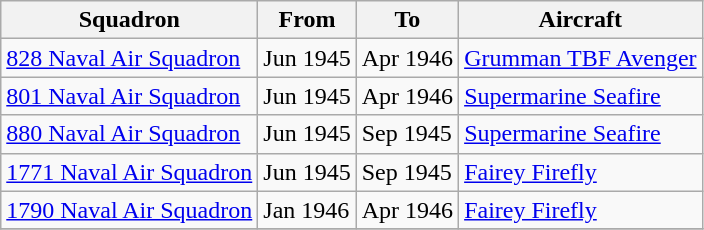<table class="wikitable">
<tr>
<th>Squadron</th>
<th>From</th>
<th>To</th>
<th>Aircraft</th>
</tr>
<tr>
<td><a href='#'>828 Naval Air Squadron</a></td>
<td>Jun 1945</td>
<td>Apr 1946</td>
<td><a href='#'>Grumman TBF Avenger</a></td>
</tr>
<tr>
<td><a href='#'>801 Naval Air Squadron</a></td>
<td>Jun 1945</td>
<td>Apr 1946</td>
<td><a href='#'>Supermarine Seafire</a></td>
</tr>
<tr>
<td><a href='#'>880 Naval Air Squadron</a></td>
<td>Jun 1945</td>
<td>Sep 1945</td>
<td><a href='#'>Supermarine Seafire</a></td>
</tr>
<tr>
<td><a href='#'>1771 Naval Air Squadron</a></td>
<td>Jun 1945</td>
<td>Sep 1945</td>
<td><a href='#'>Fairey Firefly</a></td>
</tr>
<tr>
<td><a href='#'>1790 Naval Air Squadron</a></td>
<td>Jan 1946</td>
<td>Apr 1946</td>
<td><a href='#'>Fairey Firefly</a></td>
</tr>
<tr>
</tr>
</table>
